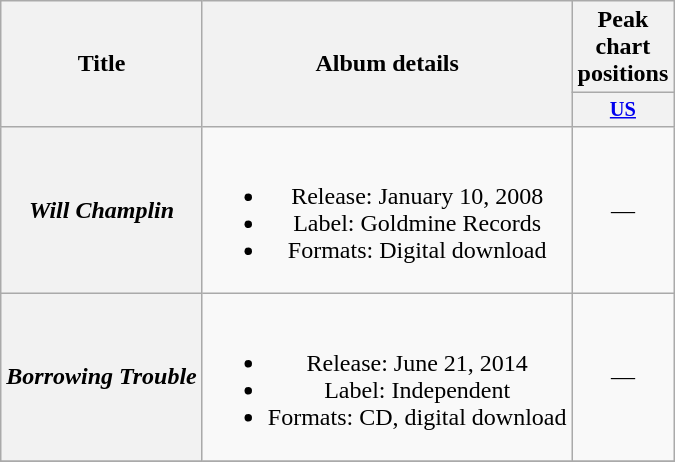<table class="wikitable plainrowheaders" style="text-align:center;">
<tr>
<th scope="col" rowspan="2">Title</th>
<th scope="col" rowspan="2">Album details</th>
<th scope="col" colspan="1">Peak chart positions</th>
</tr>
<tr>
<th scope="col" style="width:3em;font-size:85%;"><a href='#'>US</a><br></th>
</tr>
<tr>
<th scope="row"><em>Will Champlin</em></th>
<td><br><ul><li>Release: January 10, 2008</li><li>Label: Goldmine Records</li><li>Formats: Digital download</li></ul></td>
<td>—</td>
</tr>
<tr>
<th scope="row"><em>Borrowing Trouble</em></th>
<td><br><ul><li>Release: June 21, 2014</li><li>Label: Independent</li><li>Formats: CD, digital download</li></ul></td>
<td>—</td>
</tr>
<tr>
</tr>
</table>
